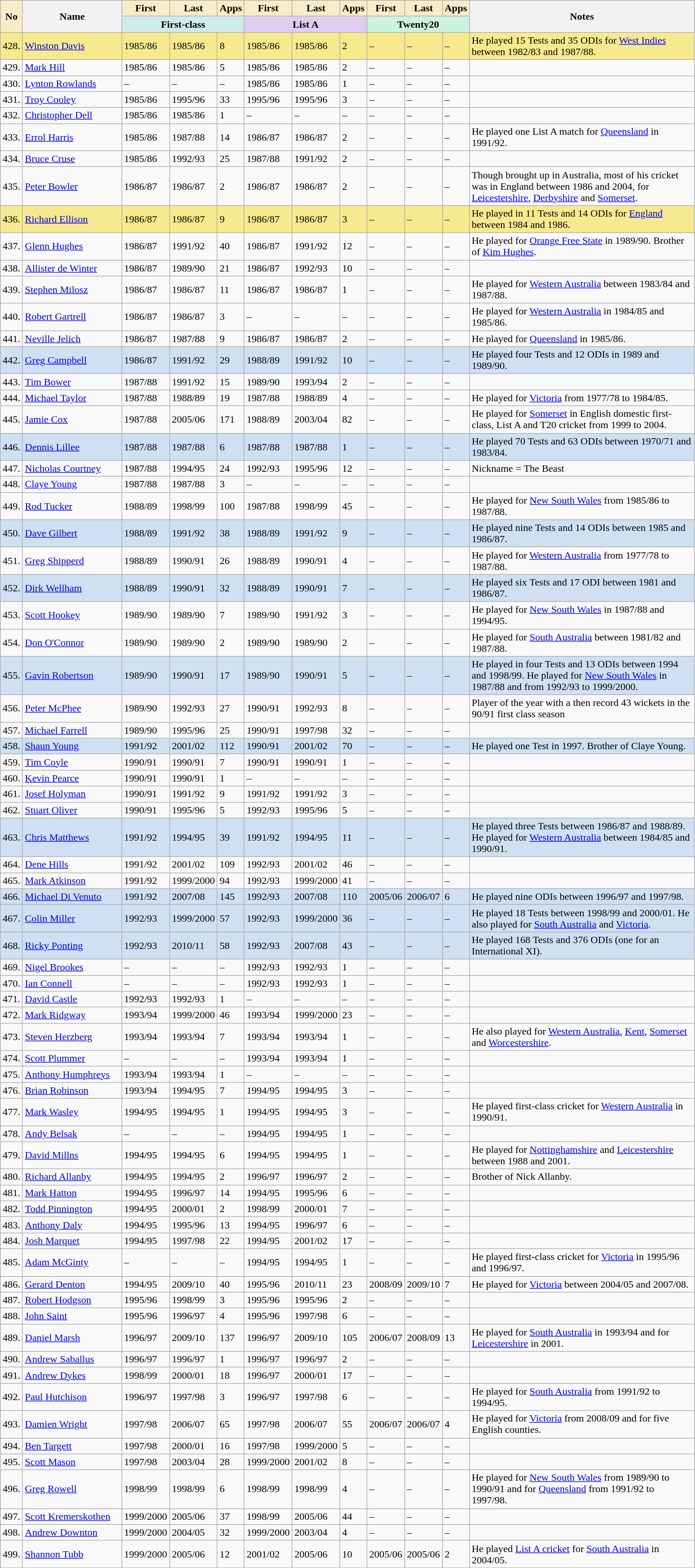<table class="wikitable unsortable" style="text-align: left;">
<tr>
<th style="background:#faecc8" rowspan="2">No</th>
<th style="width:150px" rowspan="2">Name</th>
<th style="background:#faecc8">First</th>
<th style="background:#faecc8">Last</th>
<th style="background:#faecc8">Apps</th>
<th style="background:#faecc8">First</th>
<th style="background:#faecc8">Last</th>
<th style="background:#faecc8">Apps</th>
<th style="background:#faecc8">First</th>
<th style="background:#faecc8">Last</th>
<th style="background:#faecc8">Apps</th>
<th style="width:350px" rowspan="2">Notes</th>
</tr>
<tr class="unsortable">
<th colspan=3 style="background:#CFECEC">First-class</th>
<th colspan=3 style="background:#ddcef2">List A</th>
<th colspan=3 style="background:#cef2e0">Twenty20</th>
</tr>
<tr style="background:#f7e98e;">
<td>428.</td>
<td><a href='#'>Winston Davis</a></td>
<td>1985/86</td>
<td>1985/86</td>
<td>8</td>
<td>1985/86</td>
<td>1985/86</td>
<td>2</td>
<td>–</td>
<td>–</td>
<td>–</td>
<td>He played 15 Tests and 35 ODIs for <a href='#'>West Indies</a> between 1982/83 and 1987/88.</td>
</tr>
<tr>
<td>429.</td>
<td><a href='#'>Mark Hill</a></td>
<td>1985/86</td>
<td>1985/86</td>
<td>5</td>
<td>1985/86</td>
<td>1985/86</td>
<td>2</td>
<td>–</td>
<td>–</td>
<td>–</td>
<td></td>
</tr>
<tr>
<td>430.</td>
<td><a href='#'>Lynton Rowlands</a></td>
<td>–</td>
<td>–</td>
<td>–</td>
<td>1985/86</td>
<td>1985/86</td>
<td>1</td>
<td>–</td>
<td>–</td>
<td>–</td>
<td></td>
</tr>
<tr>
<td>431.</td>
<td><a href='#'>Troy Cooley</a></td>
<td>1985/86</td>
<td>1995/96</td>
<td>33</td>
<td>1995/96</td>
<td>1995/96</td>
<td>3</td>
<td>–</td>
<td>–</td>
<td>–</td>
<td></td>
</tr>
<tr>
<td>432.</td>
<td><a href='#'>Christopher Dell</a></td>
<td>1985/86</td>
<td>1985/86</td>
<td>1</td>
<td>–</td>
<td>–</td>
<td>–</td>
<td>–</td>
<td>–</td>
<td>–</td>
<td></td>
</tr>
<tr>
<td>433.</td>
<td><a href='#'>Errol Harris</a></td>
<td>1985/86</td>
<td>1987/88</td>
<td>14</td>
<td>1986/87</td>
<td>1986/87</td>
<td>2</td>
<td>–</td>
<td>–</td>
<td>–</td>
<td>He played one List A match for <a href='#'>Queensland</a> in 1991/92.</td>
</tr>
<tr>
<td>434.</td>
<td><a href='#'>Bruce Cruse</a></td>
<td>1985/86</td>
<td>1992/93</td>
<td>25</td>
<td>1987/88</td>
<td>1991/92</td>
<td>2</td>
<td>–</td>
<td>–</td>
<td>–</td>
<td></td>
</tr>
<tr>
<td>435.</td>
<td><a href='#'>Peter Bowler</a></td>
<td>1986/87</td>
<td>1986/87</td>
<td>2</td>
<td>1986/87</td>
<td>1986/87</td>
<td>2</td>
<td>–</td>
<td>–</td>
<td>–</td>
<td>Though brought up in Australia, most of his cricket was in England between 1986 and 2004, for <a href='#'>Leicestershire</a>, <a href='#'>Derbyshire</a> and <a href='#'>Somerset</a>.</td>
</tr>
<tr style="background:#f7e98e;">
<td>436.</td>
<td><a href='#'>Richard Ellison</a></td>
<td>1986/87</td>
<td>1986/87</td>
<td>9</td>
<td>1986/87</td>
<td>1986/87</td>
<td>3</td>
<td>–</td>
<td>–</td>
<td>–</td>
<td>He played in 11 Tests and 14 ODIs for <a href='#'>England</a> between 1984 and 1986.</td>
</tr>
<tr>
<td>437.</td>
<td><a href='#'>Glenn Hughes</a></td>
<td>1986/87</td>
<td>1991/92</td>
<td>40</td>
<td>1986/87</td>
<td>1991/92</td>
<td>12</td>
<td>–</td>
<td>–</td>
<td>–</td>
<td>He played for <a href='#'>Orange Free State</a> in 1989/90. Brother of <a href='#'>Kim Hughes</a>.</td>
</tr>
<tr>
<td>438.</td>
<td><a href='#'>Allister de Winter</a></td>
<td>1986/87</td>
<td>1989/90</td>
<td>21</td>
<td>1986/87</td>
<td>1992/93</td>
<td>10</td>
<td>–</td>
<td>–</td>
<td>–</td>
<td></td>
</tr>
<tr>
<td>439.</td>
<td><a href='#'>Stephen Milosz</a></td>
<td>1986/87</td>
<td>1986/87</td>
<td>11</td>
<td>1986/87</td>
<td>1986/87</td>
<td>1</td>
<td>–</td>
<td>–</td>
<td>–</td>
<td>He played for <a href='#'>Western Australia</a> between 1983/84 and 1987/88.</td>
</tr>
<tr>
<td>440.</td>
<td><a href='#'>Robert Gartrell</a></td>
<td>1986/87</td>
<td>1986/87</td>
<td>3</td>
<td>–</td>
<td>–</td>
<td>–</td>
<td>–</td>
<td>–</td>
<td>–</td>
<td>He played for <a href='#'>Western Australia</a> in 1984/85 and 1985/86.</td>
</tr>
<tr>
<td>441.</td>
<td><a href='#'>Neville Jelich</a></td>
<td>1986/87</td>
<td>1987/88</td>
<td>9</td>
<td>1986/87</td>
<td>1986/87</td>
<td>2</td>
<td>–</td>
<td>–</td>
<td>–</td>
<td>He played for <a href='#'>Queensland</a> in 1985/86.</td>
</tr>
<tr style="background:#cee0f2;">
<td>442.</td>
<td><a href='#'>Greg Campbell</a></td>
<td>1986/87</td>
<td>1991/92</td>
<td>29</td>
<td>1988/89</td>
<td>1991/92</td>
<td>10</td>
<td>–</td>
<td>–</td>
<td>–</td>
<td>He played four Tests and 12 ODIs in 1989 and 1989/90.</td>
</tr>
<tr>
<td>443.</td>
<td><a href='#'>Tim Bower</a></td>
<td>1987/88</td>
<td>1991/92</td>
<td>15</td>
<td>1989/90</td>
<td>1993/94</td>
<td>2</td>
<td>–</td>
<td>–</td>
<td>–</td>
<td></td>
</tr>
<tr>
<td>444.</td>
<td><a href='#'>Michael Taylor</a></td>
<td>1987/88</td>
<td>1988/89</td>
<td>19</td>
<td>1987/88</td>
<td>1988/89</td>
<td>4</td>
<td>–</td>
<td>–</td>
<td>–</td>
<td>He played for <a href='#'>Victoria</a> from 1977/78 to 1984/85.</td>
</tr>
<tr>
<td>445.</td>
<td><a href='#'>Jamie Cox</a></td>
<td>1987/88</td>
<td>2005/06</td>
<td>171</td>
<td>1988/89</td>
<td>2003/04</td>
<td>82</td>
<td>–</td>
<td>–</td>
<td>–</td>
<td>He played for <a href='#'>Somerset</a> in English domestic first-class, List A and T20 cricket from 1999 to 2004.</td>
</tr>
<tr style="background:#cee0f2;">
<td>446.</td>
<td><a href='#'>Dennis Lillee</a></td>
<td>1987/88</td>
<td>1987/88</td>
<td>6</td>
<td>1987/88</td>
<td>1987/88</td>
<td>1</td>
<td>–</td>
<td>–</td>
<td>–</td>
<td>He played 70 Tests and 63 ODIs between 1970/71 and 1983/84.</td>
</tr>
<tr>
<td>447.</td>
<td><a href='#'>Nicholas Courtney</a></td>
<td>1987/88</td>
<td>1994/95</td>
<td>24</td>
<td>1992/93</td>
<td>1995/96</td>
<td>12</td>
<td>–</td>
<td>–</td>
<td>–</td>
<td>Nickname = The Beast</td>
</tr>
<tr>
<td>448.</td>
<td><a href='#'>Claye Young</a></td>
<td>1987/88</td>
<td>1987/88</td>
<td>3</td>
<td>–</td>
<td>–</td>
<td>–</td>
<td>–</td>
<td>–</td>
<td>–</td>
<td></td>
</tr>
<tr>
<td>449.</td>
<td><a href='#'>Rod Tucker</a></td>
<td>1988/89</td>
<td>1998/99</td>
<td>100</td>
<td>1987/88</td>
<td>1998/99</td>
<td>45</td>
<td>–</td>
<td>–</td>
<td>–</td>
<td>He played for <a href='#'>New South Wales</a> from 1985/86 to 1987/88.</td>
</tr>
<tr style="background:#cee0f2;">
<td>450.</td>
<td><a href='#'>Dave Gilbert</a></td>
<td>1988/89</td>
<td>1991/92</td>
<td>38</td>
<td>1988/89</td>
<td>1991/92</td>
<td>9</td>
<td>–</td>
<td>–</td>
<td>–</td>
<td>He played nine Tests and 14 ODIs between 1985 and 1986/87.</td>
</tr>
<tr>
<td>451.</td>
<td><a href='#'>Greg Shipperd</a></td>
<td>1988/89</td>
<td>1990/91</td>
<td>26</td>
<td>1988/89</td>
<td>1990/91</td>
<td>4</td>
<td>–</td>
<td>–</td>
<td>–</td>
<td>He played for <a href='#'>Western Australia</a> from 1977/78 to 1987/88.</td>
</tr>
<tr style="background:#cee0f2;">
<td>452.</td>
<td><a href='#'>Dirk Wellham</a></td>
<td>1988/89</td>
<td>1990/91</td>
<td>32</td>
<td>1988/89</td>
<td>1990/91</td>
<td>7</td>
<td>–</td>
<td>–</td>
<td>–</td>
<td>He played six Tests and 17 ODI between 1981 and 1986/87.</td>
</tr>
<tr>
<td>453.</td>
<td><a href='#'>Scott Hookey</a></td>
<td>1989/90</td>
<td>1989/90</td>
<td>7</td>
<td>1989/90</td>
<td>1991/92</td>
<td>3</td>
<td>–</td>
<td>–</td>
<td>–</td>
<td>He played for <a href='#'>New South Wales</a> in 1987/88 and 1994/95.</td>
</tr>
<tr>
<td>454.</td>
<td><a href='#'>Don O'Connor</a></td>
<td>1989/90</td>
<td>1989/90</td>
<td>2</td>
<td>1989/90</td>
<td>1989/90</td>
<td>2</td>
<td>–</td>
<td>–</td>
<td>–</td>
<td>He played for <a href='#'>South Australia</a> between 1981/82 and 1987/88.</td>
</tr>
<tr style="background:#cee0f2;">
<td>455.</td>
<td><a href='#'>Gavin Robertson</a></td>
<td>1989/90</td>
<td>1990/91</td>
<td>17</td>
<td>1989/90</td>
<td>1990/91</td>
<td>5</td>
<td>–</td>
<td>–</td>
<td>–</td>
<td>He played in four Tests and 13 ODIs between 1994 and 1998/99. He played for <a href='#'>New South Wales</a> in 1987/88 and from 1992/93 to 1999/2000.</td>
</tr>
<tr>
<td>456.</td>
<td><a href='#'>Peter McPhee</a></td>
<td>1989/90</td>
<td>1992/93</td>
<td>27</td>
<td>1990/91</td>
<td>1992/93</td>
<td>8</td>
<td>–</td>
<td>–</td>
<td>–</td>
<td>Player of the year with a then record 43 wickets in the 90/91 first class season</td>
</tr>
<tr>
<td>457.</td>
<td><a href='#'>Michael Farrell</a></td>
<td>1989/90</td>
<td>1995/96</td>
<td>25</td>
<td>1990/91</td>
<td>1997/98</td>
<td>32</td>
<td>–</td>
<td>–</td>
<td>–</td>
<td></td>
</tr>
<tr style="background:#cee0f2;">
<td>458.</td>
<td><a href='#'>Shaun Young</a></td>
<td>1991/92</td>
<td>2001/02</td>
<td>112</td>
<td>1990/91</td>
<td>2001/02</td>
<td>70</td>
<td>–</td>
<td>–</td>
<td>–</td>
<td>He played one Test in 1997. Brother of Claye Young.</td>
</tr>
<tr>
<td>459.</td>
<td><a href='#'>Tim Coyle</a></td>
<td>1990/91</td>
<td>1990/91</td>
<td>7</td>
<td>1990/91</td>
<td>1990/91</td>
<td>1</td>
<td>–</td>
<td>–</td>
<td>–</td>
<td></td>
</tr>
<tr>
<td>460.</td>
<td><a href='#'>Kevin Pearce</a></td>
<td>1990/91</td>
<td>1990/91</td>
<td>1</td>
<td>–</td>
<td>–</td>
<td>–</td>
<td>–</td>
<td>–</td>
<td>–</td>
<td></td>
</tr>
<tr>
<td>461.</td>
<td><a href='#'>Josef Holyman</a></td>
<td>1990/91</td>
<td>1991/92</td>
<td>9</td>
<td>1991/92</td>
<td>1991/92</td>
<td>3</td>
<td>–</td>
<td>–</td>
<td>–</td>
<td></td>
</tr>
<tr>
<td>462.</td>
<td><a href='#'>Stuart Oliver</a></td>
<td>1990/91</td>
<td>1995/96</td>
<td>5</td>
<td>1992/93</td>
<td>1995/96</td>
<td>5</td>
<td>–</td>
<td>–</td>
<td>–</td>
<td></td>
</tr>
<tr style="background:#cee0f2;">
<td>463.</td>
<td><a href='#'>Chris Matthews</a></td>
<td>1991/92</td>
<td>1994/95</td>
<td>39</td>
<td>1991/92</td>
<td>1994/95</td>
<td>11</td>
<td>–</td>
<td>–</td>
<td>–</td>
<td>He played three Tests between 1986/87 and 1988/89. He played for <a href='#'>Western Australia</a> between 1984/85 and 1990/91.</td>
</tr>
<tr>
<td>464.</td>
<td><a href='#'>Dene Hills</a></td>
<td>1991/92</td>
<td>2001/02</td>
<td>109</td>
<td>1992/93</td>
<td>2001/02</td>
<td>46</td>
<td>–</td>
<td>–</td>
<td>–</td>
<td></td>
</tr>
<tr>
<td>465.</td>
<td><a href='#'>Mark Atkinson</a></td>
<td>1991/92</td>
<td>1999/2000</td>
<td>94</td>
<td>1992/93</td>
<td>1999/2000</td>
<td>41</td>
<td>–</td>
<td>–</td>
<td>–</td>
<td></td>
</tr>
<tr style="background:#cee0f2;">
<td>466.</td>
<td><a href='#'>Michael Di Venuto</a></td>
<td>1991/92</td>
<td>2007/08</td>
<td>145</td>
<td>1992/93</td>
<td>2007/08</td>
<td>110</td>
<td>2005/06</td>
<td>2006/07</td>
<td>6</td>
<td>He played nine ODIs between 1996/97 and 1997/98.</td>
</tr>
<tr style="background:#cee0f2;">
<td>467.</td>
<td><a href='#'>Colin Miller</a></td>
<td>1992/93</td>
<td>1999/2000</td>
<td>57</td>
<td>1992/93</td>
<td>1999/2000</td>
<td>36</td>
<td>–</td>
<td>–</td>
<td>–</td>
<td>He played 18 Tests between 1998/99 and 2000/01. He also played for <a href='#'>South Australia</a> and <a href='#'>Victoria</a>.</td>
</tr>
<tr style="background:#cee0f2;">
<td>468.</td>
<td><a href='#'>Ricky Ponting</a></td>
<td>1992/93</td>
<td>2010/11</td>
<td>58</td>
<td>1992/93</td>
<td>2007/08</td>
<td>43</td>
<td>–</td>
<td>–</td>
<td>–</td>
<td>He played 168 Tests and 376 ODIs (one for an International XI).</td>
</tr>
<tr>
<td>469.</td>
<td><a href='#'>Nigel Brookes</a></td>
<td>–</td>
<td>–</td>
<td>–</td>
<td>1992/93</td>
<td>1992/93</td>
<td>1</td>
<td>–</td>
<td>–</td>
<td>–</td>
<td></td>
</tr>
<tr>
<td>470.</td>
<td><a href='#'>Ian Connell</a></td>
<td>–</td>
<td>–</td>
<td>–</td>
<td>1992/93</td>
<td>1992/93</td>
<td>1</td>
<td>–</td>
<td>–</td>
<td>–</td>
<td></td>
</tr>
<tr>
<td>471.</td>
<td><a href='#'>David Castle</a></td>
<td>1992/93</td>
<td>1992/93</td>
<td>1</td>
<td>–</td>
<td>–</td>
<td>–</td>
<td>–</td>
<td>–</td>
<td>–</td>
<td></td>
</tr>
<tr>
<td>472.</td>
<td><a href='#'>Mark Ridgway</a></td>
<td>1993/94</td>
<td>1999/2000</td>
<td>46</td>
<td>1993/94</td>
<td>1999/2000</td>
<td>23</td>
<td>–</td>
<td>–</td>
<td>–</td>
<td></td>
</tr>
<tr>
<td>473.</td>
<td><a href='#'>Steven Herzberg</a></td>
<td>1993/94</td>
<td>1993/94</td>
<td>7</td>
<td>1993/94</td>
<td>1993/94</td>
<td>1</td>
<td>–</td>
<td>–</td>
<td>–</td>
<td>He also played for <a href='#'>Western Australia</a>, <a href='#'>Kent</a>, <a href='#'>Somerset</a> and <a href='#'>Worcestershire</a>.</td>
</tr>
<tr>
<td>474.</td>
<td><a href='#'>Scott Plummer</a></td>
<td>–</td>
<td>–</td>
<td>–</td>
<td>1993/94</td>
<td>1993/94</td>
<td>1</td>
<td>–</td>
<td>–</td>
<td>–</td>
<td></td>
</tr>
<tr>
<td>475.</td>
<td><a href='#'>Anthony Humphreys</a></td>
<td>1993/94</td>
<td>1993/94</td>
<td>1</td>
<td>–</td>
<td>–</td>
<td>–</td>
<td>–</td>
<td>–</td>
<td>–</td>
<td></td>
</tr>
<tr>
<td>476.</td>
<td><a href='#'>Brian Robinson</a></td>
<td>1993/94</td>
<td>1994/95</td>
<td>7</td>
<td>1994/95</td>
<td>1994/95</td>
<td>3</td>
<td>–</td>
<td>–</td>
<td>–</td>
<td></td>
</tr>
<tr>
<td>477.</td>
<td><a href='#'>Mark Wasley</a></td>
<td>1994/95</td>
<td>1994/95</td>
<td>1</td>
<td>1994/95</td>
<td>1994/95</td>
<td>3</td>
<td>–</td>
<td>–</td>
<td>–</td>
<td>He played first-class cricket for <a href='#'>Western Australia</a> in 1990/91.</td>
</tr>
<tr>
<td>478.</td>
<td><a href='#'>Andy Belsak</a></td>
<td>–</td>
<td>–</td>
<td>–</td>
<td>1994/95</td>
<td>1994/95</td>
<td>1</td>
<td>–</td>
<td>–</td>
<td>–</td>
<td></td>
</tr>
<tr>
<td>479.</td>
<td><a href='#'>David Millns</a></td>
<td>1994/95</td>
<td>1994/95</td>
<td>6</td>
<td>1994/95</td>
<td>1994/95</td>
<td>1</td>
<td>–</td>
<td>–</td>
<td>–</td>
<td>He played for <a href='#'>Nottinghamshire</a> and <a href='#'>Leicestershire</a> between 1988 and 2001.</td>
</tr>
<tr>
<td>480.</td>
<td><a href='#'>Richard Allanby</a></td>
<td>1994/95</td>
<td>1994/95</td>
<td>2</td>
<td>1996/97</td>
<td>1996/97</td>
<td>2</td>
<td>–</td>
<td>–</td>
<td>–</td>
<td>Brother of Nick Allanby.</td>
</tr>
<tr>
<td>481.</td>
<td><a href='#'>Mark Hatton</a></td>
<td>1994/95</td>
<td>1996/97</td>
<td>14</td>
<td>1994/95</td>
<td>1995/96</td>
<td>6</td>
<td>–</td>
<td>–</td>
<td>–</td>
<td></td>
</tr>
<tr>
<td>482.</td>
<td><a href='#'>Todd Pinnington</a></td>
<td>1994/95</td>
<td>2000/01</td>
<td>2</td>
<td>1998/99</td>
<td>2000/01</td>
<td>7</td>
<td>–</td>
<td>–</td>
<td>–</td>
<td></td>
</tr>
<tr>
<td>483.</td>
<td><a href='#'>Anthony Daly</a></td>
<td>1994/95</td>
<td>1995/96</td>
<td>13</td>
<td>1994/95</td>
<td>1996/97</td>
<td>6</td>
<td>–</td>
<td>–</td>
<td>–</td>
<td></td>
</tr>
<tr>
<td>484.</td>
<td><a href='#'>Josh Marquet</a></td>
<td>1994/95</td>
<td>1997/98</td>
<td>22</td>
<td>1994/95</td>
<td>2001/02</td>
<td>17</td>
<td>–</td>
<td>–</td>
<td>–</td>
<td></td>
</tr>
<tr>
<td>485.</td>
<td><a href='#'>Adam McGinty</a></td>
<td>–</td>
<td>–</td>
<td>–</td>
<td>1994/95</td>
<td>1994/95</td>
<td>1</td>
<td>–</td>
<td>–</td>
<td>–</td>
<td>He played first-class cricket for <a href='#'>Victoria</a> in 1995/96 and 1996/97.</td>
</tr>
<tr>
<td>486.</td>
<td><a href='#'>Gerard Denton</a></td>
<td>1994/95</td>
<td>2009/10</td>
<td>40</td>
<td>1995/96</td>
<td>2010/11</td>
<td>23</td>
<td>2008/09</td>
<td>2009/10</td>
<td>7</td>
<td>He played for <a href='#'>Victoria</a> between 2004/05 and 2007/08.</td>
</tr>
<tr>
<td>487.</td>
<td><a href='#'>Robert Hodgson</a></td>
<td>1995/96</td>
<td>1998/99</td>
<td>3</td>
<td>1995/96</td>
<td>1995/96</td>
<td>2</td>
<td>–</td>
<td>–</td>
<td>–</td>
<td></td>
</tr>
<tr>
<td>488.</td>
<td><a href='#'>John Saint</a></td>
<td>1995/96</td>
<td>1996/97</td>
<td>4</td>
<td>1995/96</td>
<td>1997/98</td>
<td>6</td>
<td>–</td>
<td>–</td>
<td>–</td>
<td></td>
</tr>
<tr>
<td>489.</td>
<td><a href='#'>Daniel Marsh</a></td>
<td>1996/97</td>
<td>2009/10</td>
<td>137</td>
<td>1996/97</td>
<td>2009/10</td>
<td>105</td>
<td>2006/07</td>
<td>2008/09</td>
<td>13</td>
<td>He played for <a href='#'>South Australia</a> in 1993/94 and for <a href='#'>Leicestershire</a> in 2001.</td>
</tr>
<tr>
<td>490.</td>
<td><a href='#'>Andrew Saballus</a></td>
<td>1996/97</td>
<td>1996/97</td>
<td>1</td>
<td>1996/97</td>
<td>1996/97</td>
<td>2</td>
<td>–</td>
<td>–</td>
<td>–</td>
<td></td>
</tr>
<tr>
<td>491.</td>
<td><a href='#'>Andrew Dykes</a></td>
<td>1998/99</td>
<td>2000/01</td>
<td>18</td>
<td>1996/97</td>
<td>2000/01</td>
<td>17</td>
<td>–</td>
<td>–</td>
<td>–</td>
<td></td>
</tr>
<tr>
<td>492.</td>
<td><a href='#'>Paul Hutchison</a></td>
<td>1996/97</td>
<td>1997/98</td>
<td>3</td>
<td>1996/97</td>
<td>1997/98</td>
<td>6</td>
<td>–</td>
<td>–</td>
<td>–</td>
<td>He played for <a href='#'>South Australia</a> from 1991/92 to 1994/95.</td>
</tr>
<tr>
<td>493.</td>
<td><a href='#'>Damien Wright</a></td>
<td>1997/98</td>
<td>2006/07</td>
<td>65</td>
<td>1997/98</td>
<td>2006/07</td>
<td>55</td>
<td>2006/07</td>
<td>2006/07</td>
<td>4</td>
<td>He played for <a href='#'>Victoria</a> from 2008/09 and for five English counties.</td>
</tr>
<tr>
<td>494.</td>
<td><a href='#'>Ben Targett</a></td>
<td>1997/98</td>
<td>2000/01</td>
<td>16</td>
<td>1997/98</td>
<td>1999/2000</td>
<td>5</td>
<td>–</td>
<td>–</td>
<td>–</td>
<td></td>
</tr>
<tr>
<td>495.</td>
<td><a href='#'>Scott Mason</a></td>
<td>1997/98</td>
<td>2003/04</td>
<td>28</td>
<td>1999/2000</td>
<td>2001/02</td>
<td>8</td>
<td>–</td>
<td>–</td>
<td>–</td>
<td></td>
</tr>
<tr>
<td>496.</td>
<td><a href='#'>Greg Rowell</a></td>
<td>1998/99</td>
<td>1998/99</td>
<td>6</td>
<td>1998/99</td>
<td>1998/99</td>
<td>4</td>
<td>–</td>
<td>–</td>
<td>–</td>
<td>He played for <a href='#'>New South Wales</a> from 1989/90 to 1990/91 and for <a href='#'>Queensland</a> from 1991/92 to 1997/98.</td>
</tr>
<tr>
<td>497.</td>
<td><a href='#'>Scott Kremerskothen</a></td>
<td>1999/2000</td>
<td>2005/06</td>
<td>37</td>
<td>1998/99</td>
<td>2005/06</td>
<td>44</td>
<td>–</td>
<td>–</td>
<td>–</td>
<td></td>
</tr>
<tr>
<td>498.</td>
<td><a href='#'>Andrew Downton</a></td>
<td>1999/2000</td>
<td>2004/05</td>
<td>32</td>
<td>1999/2000</td>
<td>2003/04</td>
<td>4</td>
<td>–</td>
<td>–</td>
<td>–</td>
<td></td>
</tr>
<tr>
<td>499.</td>
<td><a href='#'>Shannon Tubb</a></td>
<td>1999/2000</td>
<td>2005/06</td>
<td>12</td>
<td>2001/02</td>
<td>2005/06</td>
<td>10</td>
<td>2005/06</td>
<td>2005/06</td>
<td>2</td>
<td>He played <a href='#'>List A cricket</a> for <a href='#'>South Australia</a> in 2004/05.</td>
</tr>
</table>
